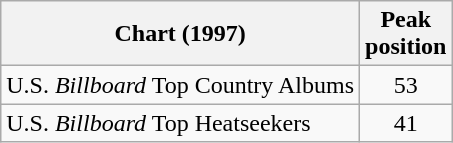<table class="wikitable">
<tr>
<th>Chart (1997)</th>
<th>Peak<br>position</th>
</tr>
<tr>
<td>U.S. <em>Billboard</em> Top Country Albums</td>
<td align="center">53</td>
</tr>
<tr>
<td>U.S. <em>Billboard</em> Top Heatseekers</td>
<td align="center">41</td>
</tr>
</table>
